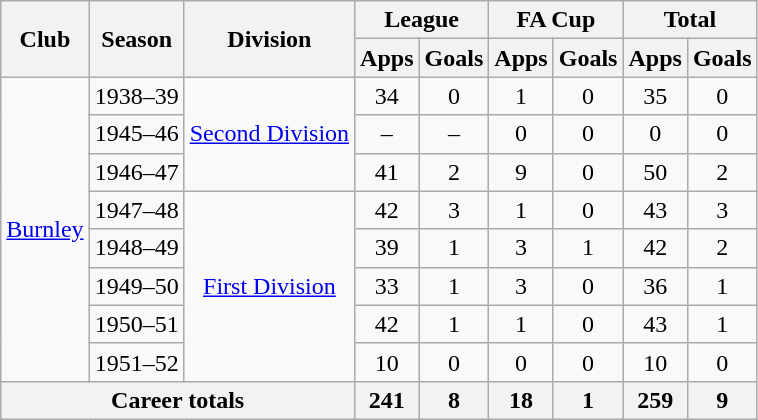<table class=wikitable style=text-align:center>
<tr>
<th rowspan=2>Club</th>
<th rowspan=2>Season</th>
<th rowspan=2>Division</th>
<th colspan=2>League</th>
<th colspan=2>FA Cup</th>
<th colspan=2>Total</th>
</tr>
<tr>
<th>Apps</th>
<th>Goals</th>
<th>Apps</th>
<th>Goals</th>
<th>Apps</th>
<th>Goals</th>
</tr>
<tr>
<td rowspan=8><a href='#'>Burnley</a></td>
<td>1938–39</td>
<td rowspan=3><a href='#'>Second Division</a></td>
<td>34</td>
<td>0</td>
<td>1</td>
<td>0</td>
<td>35</td>
<td>0</td>
</tr>
<tr>
<td>1945–46</td>
<td>–</td>
<td>–</td>
<td>0</td>
<td>0</td>
<td>0</td>
<td>0</td>
</tr>
<tr>
<td>1946–47</td>
<td>41</td>
<td>2</td>
<td>9</td>
<td>0</td>
<td>50</td>
<td>2</td>
</tr>
<tr>
<td>1947–48</td>
<td rowspan=5><a href='#'>First Division</a></td>
<td>42</td>
<td>3</td>
<td>1</td>
<td>0</td>
<td>43</td>
<td>3</td>
</tr>
<tr>
<td>1948–49</td>
<td>39</td>
<td>1</td>
<td>3</td>
<td>1</td>
<td>42</td>
<td>2</td>
</tr>
<tr>
<td>1949–50</td>
<td>33</td>
<td>1</td>
<td>3</td>
<td>0</td>
<td>36</td>
<td>1</td>
</tr>
<tr>
<td>1950–51</td>
<td>42</td>
<td>1</td>
<td>1</td>
<td>0</td>
<td>43</td>
<td>1</td>
</tr>
<tr>
<td>1951–52</td>
<td>10</td>
<td>0</td>
<td>0</td>
<td>0</td>
<td>10</td>
<td>0</td>
</tr>
<tr>
<th colspan=3>Career totals</th>
<th>241</th>
<th>8</th>
<th>18</th>
<th>1</th>
<th>259</th>
<th>9</th>
</tr>
</table>
